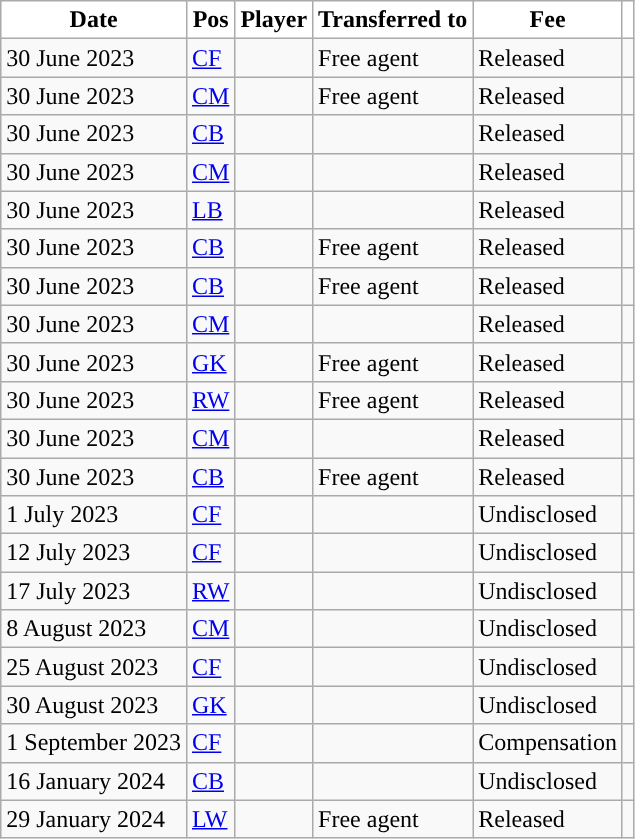<table class="wikitable plainrowheaders sortable">
<tr>
<th style="background-color: white; color:black; ">Date</th>
<th style="background-color: white; color:black; ">Pos</th>
<th style="background-color: white; color:black; ">Player</th>
<th style="background-color: white; color:black; ">Transferred to</th>
<th style="background-color: white; color:black; ">Fee</th>
<th style="background-color: white; color:black; "></th>
</tr>
<tr>
<td>30 June 2023</td>
<td><a href='#'>CF</a></td>
<td></td>
<td>Free agent</td>
<td>Released</td>
<td></td>
</tr>
<tr>
<td>30 June 2023</td>
<td><a href='#'>CM</a></td>
<td></td>
<td>Free agent</td>
<td>Released</td>
<td></td>
</tr>
<tr>
<td>30 June 2023</td>
<td><a href='#'>CB</a></td>
<td></td>
<td></td>
<td>Released</td>
<td></td>
</tr>
<tr>
<td>30 June 2023</td>
<td><a href='#'>CM</a></td>
<td></td>
<td></td>
<td>Released</td>
<td></td>
</tr>
<tr>
<td>30 June 2023</td>
<td><a href='#'>LB</a></td>
<td></td>
<td></td>
<td>Released</td>
<td></td>
</tr>
<tr>
<td>30 June 2023</td>
<td><a href='#'>CB</a></td>
<td></td>
<td>Free agent</td>
<td>Released</td>
<td></td>
</tr>
<tr>
<td>30 June 2023</td>
<td><a href='#'>CB</a></td>
<td></td>
<td>Free agent</td>
<td>Released</td>
<td></td>
</tr>
<tr>
<td>30 June 2023</td>
<td><a href='#'>CM</a></td>
<td></td>
<td></td>
<td>Released</td>
<td></td>
</tr>
<tr>
<td>30 June 2023</td>
<td><a href='#'>GK</a></td>
<td></td>
<td>Free agent</td>
<td>Released</td>
<td></td>
</tr>
<tr>
<td>30 June 2023</td>
<td><a href='#'>RW</a></td>
<td></td>
<td>Free agent</td>
<td>Released</td>
<td></td>
</tr>
<tr>
<td>30 June 2023</td>
<td><a href='#'>CM</a></td>
<td></td>
<td></td>
<td>Released</td>
<td></td>
</tr>
<tr>
<td>30 June 2023</td>
<td><a href='#'>CB</a></td>
<td></td>
<td>Free agent</td>
<td>Released</td>
<td></td>
</tr>
<tr>
<td>1 July 2023</td>
<td><a href='#'>CF</a></td>
<td></td>
<td></td>
<td>Undisclosed</td>
<td></td>
</tr>
<tr>
<td>12 July 2023</td>
<td><a href='#'>CF</a></td>
<td></td>
<td></td>
<td>Undisclosed</td>
<td></td>
</tr>
<tr>
<td>17 July 2023</td>
<td><a href='#'>RW</a></td>
<td></td>
<td></td>
<td>Undisclosed</td>
<td></td>
</tr>
<tr>
<td>8 August 2023</td>
<td><a href='#'>CM</a></td>
<td></td>
<td></td>
<td>Undisclosed</td>
<td></td>
</tr>
<tr>
<td>25 August 2023</td>
<td><a href='#'>CF</a></td>
<td></td>
<td></td>
<td>Undisclosed</td>
<td></td>
</tr>
<tr>
<td>30 August 2023</td>
<td><a href='#'>GK</a></td>
<td></td>
<td></td>
<td>Undisclosed</td>
<td></td>
</tr>
<tr>
<td>1 September 2023</td>
<td><a href='#'>CF</a></td>
<td></td>
<td></td>
<td>Compensation</td>
<td></td>
</tr>
<tr>
<td>16 January 2024</td>
<td><a href='#'>CB</a></td>
<td></td>
<td></td>
<td>Undisclosed</td>
<td></td>
</tr>
<tr>
<td>29 January 2024</td>
<td><a href='#'>LW</a></td>
<td></td>
<td>Free agent</td>
<td>Released</td>
<td></td>
</tr>
</table>
